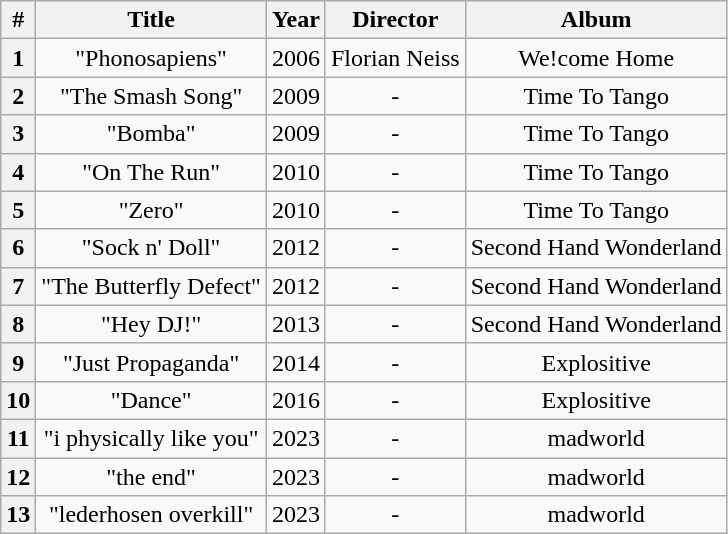<table class="wikitable" style="text-align:center">
<tr>
<th>#</th>
<th>Title</th>
<th>Year</th>
<th>Director</th>
<th>Album</th>
</tr>
<tr>
<th>1</th>
<td>"Phonosapiens"</td>
<td>2006</td>
<td>Florian Neiss</td>
<td>We!come Home</td>
</tr>
<tr>
<th>2</th>
<td>"The Smash Song"</td>
<td>2009</td>
<td>-</td>
<td>Time To Tango</td>
</tr>
<tr>
<th>3</th>
<td>"Bomba"</td>
<td>2009</td>
<td>-</td>
<td>Time To Tango</td>
</tr>
<tr>
<th>4</th>
<td>"On The Run"</td>
<td>2010</td>
<td>-</td>
<td>Time To Tango</td>
</tr>
<tr>
<th>5</th>
<td>"Zero"</td>
<td>2010</td>
<td>-</td>
<td>Time To Tango</td>
</tr>
<tr>
<th>6</th>
<td>"Sock n' Doll"</td>
<td>2012</td>
<td>-</td>
<td>Second Hand Wonderland</td>
</tr>
<tr>
<th>7</th>
<td>"The Butterfly Defect"</td>
<td>2012</td>
<td>-</td>
<td>Second Hand Wonderland</td>
</tr>
<tr>
<th>8</th>
<td>"Hey DJ!"</td>
<td>2013</td>
<td>-</td>
<td>Second Hand Wonderland</td>
</tr>
<tr>
<th>9</th>
<td>"Just Propaganda"</td>
<td>2014</td>
<td>-</td>
<td>Explositive</td>
</tr>
<tr>
<th>10</th>
<td>"Dance"</td>
<td>2016</td>
<td>-</td>
<td>Explositive</td>
</tr>
<tr>
<th>11</th>
<td>"i physically like you"</td>
<td>2023</td>
<td>-</td>
<td>madworld</td>
</tr>
<tr>
<th>12</th>
<td>"the end"</td>
<td>2023</td>
<td>-</td>
<td>madworld</td>
</tr>
<tr>
<th>13</th>
<td>"lederhosen overkill"</td>
<td>2023</td>
<td>-</td>
<td>madworld</td>
</tr>
</table>
